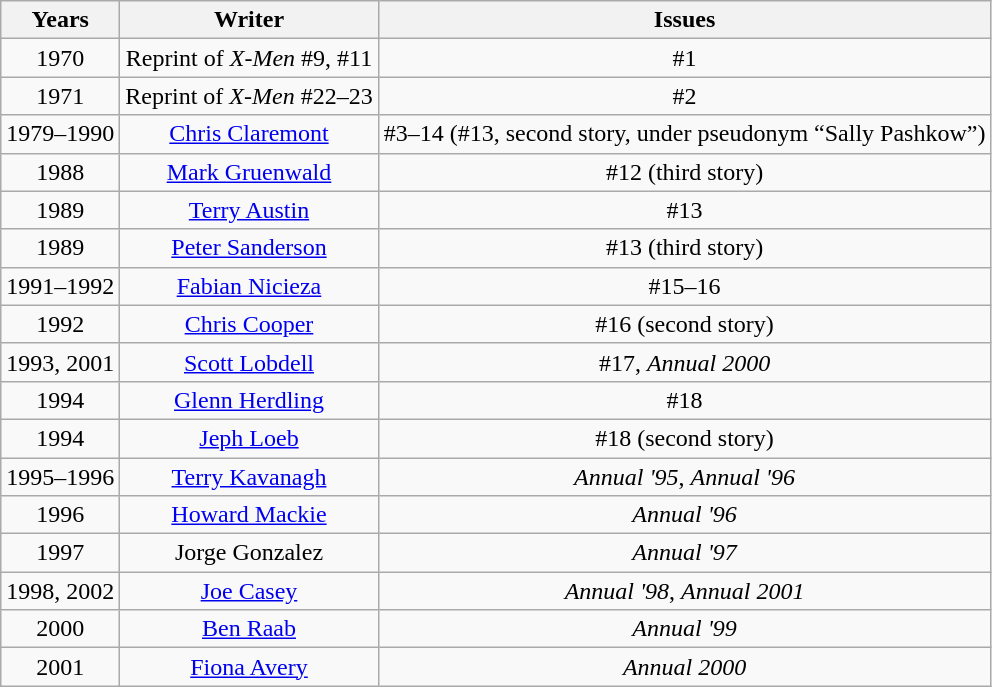<table class="wikitable" style="vertical-align:text-top">
<tr>
<th>Years</th>
<th>Writer</th>
<th>Issues</th>
</tr>
<tr>
<td align="center">1970</td>
<td align="center">Reprint of <em>X-Men</em> #9, #11</td>
<td align="center">#1</td>
</tr>
<tr>
<td align="center">1971</td>
<td align="center">Reprint of <em>X-Men</em> #22–23</td>
<td align="center">#2</td>
</tr>
<tr>
<td align="center">1979–1990</td>
<td align="center"><a href='#'>Chris Claremont</a></td>
<td align="center">#3–14 (#13, second story, under pseudonym “Sally Pashkow”)</td>
</tr>
<tr>
<td align="center">1988</td>
<td align="center"><a href='#'>Mark Gruenwald</a></td>
<td align="center">#12 (third story)</td>
</tr>
<tr>
<td align="center">1989</td>
<td align="center"><a href='#'>Terry Austin</a></td>
<td align="center">#13</td>
</tr>
<tr>
<td align="center">1989</td>
<td align="center"><a href='#'>Peter Sanderson</a></td>
<td align="center">#13 (third story)</td>
</tr>
<tr>
<td align="center">1991–1992</td>
<td align="center"><a href='#'>Fabian Nicieza</a></td>
<td align="center">#15–16</td>
</tr>
<tr>
<td align="center">1992</td>
<td align="center"><a href='#'>Chris Cooper</a></td>
<td align="center">#16 (second story)</td>
</tr>
<tr>
<td align="center">1993, 2001</td>
<td align="center"><a href='#'>Scott Lobdell</a></td>
<td align="center">#17, <em>Annual 2000</em></td>
</tr>
<tr>
<td align="center">1994</td>
<td align="center"><a href='#'>Glenn Herdling</a></td>
<td align="center">#18</td>
</tr>
<tr>
<td align="center">1994</td>
<td align="center"><a href='#'>Jeph Loeb</a></td>
<td align="center">#18 (second story)</td>
</tr>
<tr>
<td align="center">1995–1996</td>
<td align="center"><a href='#'>Terry Kavanagh</a></td>
<td align="center"><em>Annual '95</em>, <em>Annual '96</em></td>
</tr>
<tr>
<td align="center">1996</td>
<td align="center"><a href='#'>Howard Mackie</a></td>
<td align="center"><em>Annual '96</em></td>
</tr>
<tr>
<td align="center">1997</td>
<td align="center">Jorge Gonzalez</td>
<td align="center"><em>Annual '97</em></td>
</tr>
<tr>
<td align="center">1998, 2002</td>
<td align="center"><a href='#'>Joe Casey</a></td>
<td align="center"><em>Annual '98</em>, <em>Annual 2001</em></td>
</tr>
<tr>
<td align="center">2000</td>
<td align="center"><a href='#'>Ben Raab</a></td>
<td align="center"><em>Annual '99</em></td>
</tr>
<tr>
<td align="center">2001</td>
<td align="center"><a href='#'>Fiona Avery</a></td>
<td align="center"><em>Annual 2000</em></td>
</tr>
</table>
